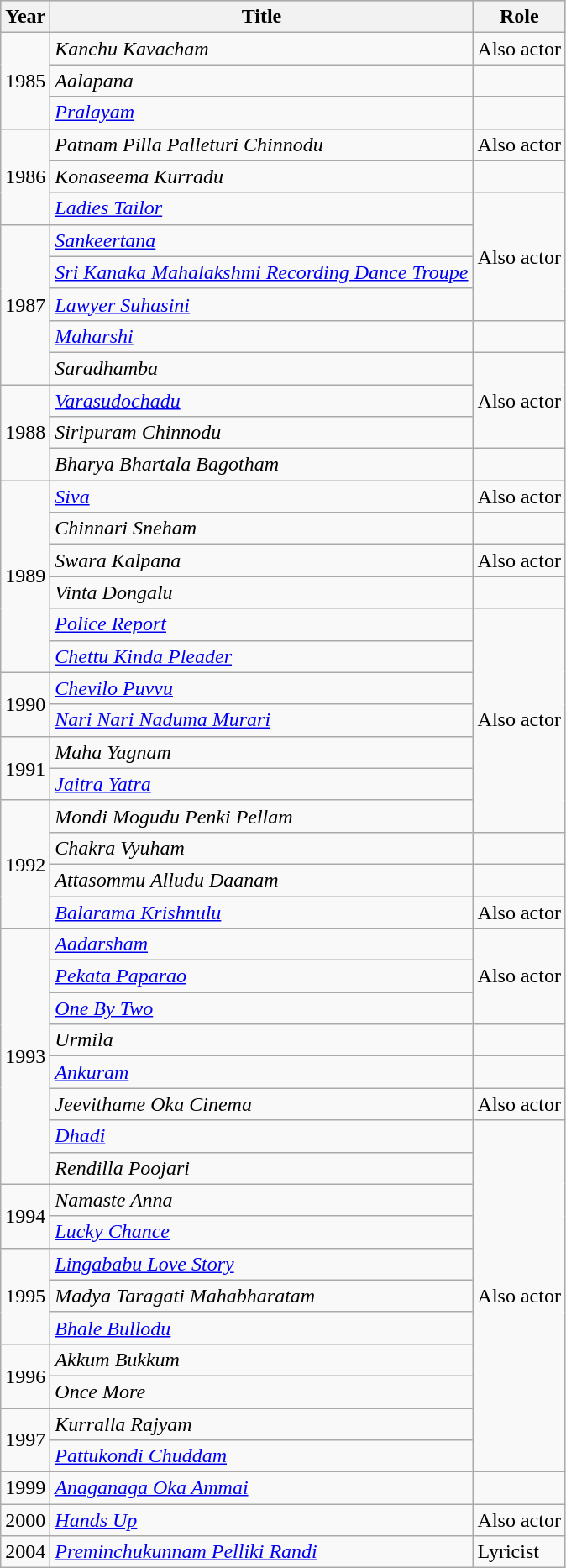<table class="wikitable sortable">
<tr style="background:#ccc; text-align:center;">
<th>Year</th>
<th>Title</th>
<th>Role</th>
</tr>
<tr>
<td rowspan="3">1985</td>
<td><em>Kanchu Kavacham</em></td>
<td>Also actor</td>
</tr>
<tr>
<td><em>Aalapana</em></td>
<td></td>
</tr>
<tr>
<td><em><a href='#'>Pralayam</a></em></td>
<td></td>
</tr>
<tr>
<td rowspan="3">1986</td>
<td><em>Patnam Pilla Palleturi Chinnodu</em></td>
<td>Also actor</td>
</tr>
<tr>
<td><em>Konaseema Kurradu</em></td>
<td></td>
</tr>
<tr>
<td><em><a href='#'>Ladies Tailor</a></em></td>
<td rowspan="4">Also actor</td>
</tr>
<tr>
<td rowspan="5">1987</td>
<td><em><a href='#'>Sankeertana</a></em></td>
</tr>
<tr>
<td><em><a href='#'>Sri Kanaka Mahalakshmi Recording Dance Troupe</a></em></td>
</tr>
<tr>
<td><em><a href='#'>Lawyer Suhasini</a></em></td>
</tr>
<tr>
<td><em><a href='#'>Maharshi</a></em></td>
<td></td>
</tr>
<tr>
<td><em>Saradhamba</em></td>
<td rowspan="3">Also actor</td>
</tr>
<tr>
<td rowspan="3">1988</td>
<td><em><a href='#'>Varasudochadu</a></em></td>
</tr>
<tr>
<td><em>Siripuram Chinnodu</em></td>
</tr>
<tr>
<td><em>Bharya Bhartala Bagotham</em></td>
<td></td>
</tr>
<tr>
<td rowspan="6">1989</td>
<td><em><a href='#'>Siva</a></em></td>
<td>Also actor</td>
</tr>
<tr>
<td><em>Chinnari Sneham</em></td>
<td></td>
</tr>
<tr>
<td><em>Swara Kalpana</em></td>
<td>Also actor</td>
</tr>
<tr>
<td><em>Vinta Dongalu</em></td>
<td></td>
</tr>
<tr>
<td><em><a href='#'>Police Report</a></em></td>
<td rowspan="7">Also actor</td>
</tr>
<tr>
<td><em><a href='#'>Chettu Kinda Pleader</a></em></td>
</tr>
<tr>
<td rowspan="2">1990</td>
<td><em><a href='#'>Chevilo Puvvu</a></em></td>
</tr>
<tr>
<td><em><a href='#'>Nari Nari Naduma Murari</a></em></td>
</tr>
<tr>
<td rowspan="2">1991</td>
<td><em>Maha Yagnam</em></td>
</tr>
<tr>
<td><em><a href='#'>Jaitra Yatra</a></em></td>
</tr>
<tr>
<td rowspan="4">1992</td>
<td><em>Mondi Mogudu Penki Pellam</em></td>
</tr>
<tr>
<td><em>Chakra Vyuham</em></td>
<td></td>
</tr>
<tr>
<td><em>Attasommu Alludu Daanam</em></td>
<td></td>
</tr>
<tr>
<td><em><a href='#'>Balarama Krishnulu</a></em></td>
<td>Also actor</td>
</tr>
<tr>
<td rowspan="8">1993</td>
<td><em><a href='#'>Aadarsham</a></em></td>
<td rowspan="3">Also actor</td>
</tr>
<tr>
<td><em><a href='#'>Pekata Paparao</a></em></td>
</tr>
<tr>
<td><em><a href='#'>One By Two</a></em></td>
</tr>
<tr>
<td><em>Urmila</em></td>
<td></td>
</tr>
<tr>
<td><em><a href='#'>Ankuram</a></em></td>
<td></td>
</tr>
<tr>
<td><em>Jeevithame Oka Cinema</em></td>
<td>Also actor</td>
</tr>
<tr>
<td><em><a href='#'>Dhadi</a></em></td>
<td rowspan="11">Also actor</td>
</tr>
<tr>
<td><em>Rendilla Poojari</em></td>
</tr>
<tr>
<td rowspan="2">1994</td>
<td><em>Namaste Anna</em></td>
</tr>
<tr>
<td><em><a href='#'>Lucky Chance</a></em></td>
</tr>
<tr>
<td rowspan="3">1995</td>
<td><em><a href='#'>Lingababu Love Story</a></em></td>
</tr>
<tr>
<td><em>Madya Taragati Mahabharatam</em></td>
</tr>
<tr>
<td><em><a href='#'>Bhale Bullodu</a></em></td>
</tr>
<tr>
<td rowspan="2">1996</td>
<td><em>Akkum Bukkum</em></td>
</tr>
<tr>
<td><em>Once More</em></td>
</tr>
<tr>
<td rowspan="2">1997</td>
<td><em>Kurralla Rajyam</em></td>
</tr>
<tr>
<td><em><a href='#'>Pattukondi Chuddam</a></em></td>
</tr>
<tr>
<td>1999</td>
<td><em><a href='#'>Anaganaga Oka Ammai</a></em></td>
<td></td>
</tr>
<tr>
<td rowspan="1">2000</td>
<td><em><a href='#'>Hands Up</a></em></td>
<td>Also actor</td>
</tr>
<tr>
<td>2004</td>
<td><em><a href='#'>Preminchukunnam Pelliki Randi</a></em></td>
<td>Lyricist</td>
</tr>
</table>
